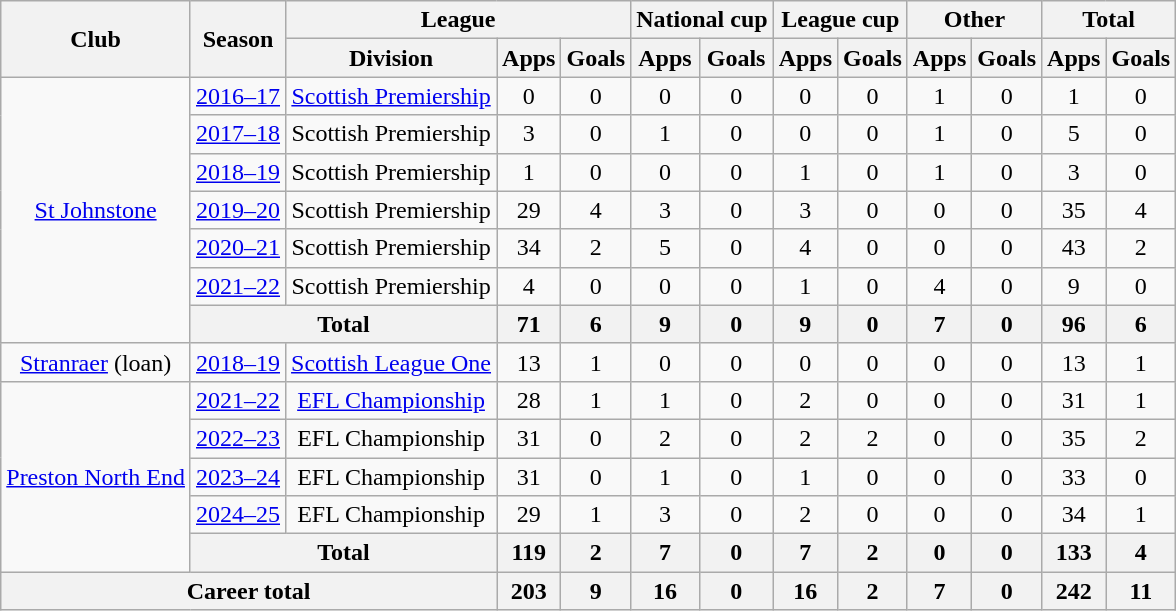<table class=wikitable style="text-align: center">
<tr>
<th rowspan=2>Club</th>
<th rowspan=2>Season</th>
<th colspan=3>League</th>
<th colspan=2>National cup</th>
<th colspan=2>League cup</th>
<th colspan=2>Other</th>
<th colspan=2>Total</th>
</tr>
<tr>
<th>Division</th>
<th>Apps</th>
<th>Goals</th>
<th>Apps</th>
<th>Goals</th>
<th>Apps</th>
<th>Goals</th>
<th>Apps</th>
<th>Goals</th>
<th>Apps</th>
<th>Goals</th>
</tr>
<tr>
<td rowspan=7><a href='#'>St Johnstone</a></td>
<td><a href='#'>2016–17</a></td>
<td><a href='#'>Scottish Premiership</a></td>
<td>0</td>
<td>0</td>
<td>0</td>
<td>0</td>
<td>0</td>
<td>0</td>
<td>1</td>
<td>0</td>
<td>1</td>
<td>0</td>
</tr>
<tr>
<td><a href='#'>2017–18</a></td>
<td>Scottish Premiership</td>
<td>3</td>
<td>0</td>
<td>1</td>
<td>0</td>
<td>0</td>
<td>0</td>
<td>1</td>
<td>0</td>
<td>5</td>
<td>0</td>
</tr>
<tr>
<td><a href='#'>2018–19</a></td>
<td>Scottish Premiership</td>
<td>1</td>
<td>0</td>
<td>0</td>
<td>0</td>
<td>1</td>
<td>0</td>
<td>1</td>
<td>0</td>
<td>3</td>
<td>0</td>
</tr>
<tr>
<td><a href='#'>2019–20</a></td>
<td>Scottish Premiership</td>
<td>29</td>
<td>4</td>
<td>3</td>
<td>0</td>
<td>3</td>
<td>0</td>
<td>0</td>
<td>0</td>
<td>35</td>
<td>4</td>
</tr>
<tr>
<td><a href='#'>2020–21</a></td>
<td>Scottish Premiership</td>
<td>34</td>
<td>2</td>
<td>5</td>
<td>0</td>
<td>4</td>
<td>0</td>
<td>0</td>
<td>0</td>
<td>43</td>
<td>2</td>
</tr>
<tr>
<td><a href='#'>2021–22</a></td>
<td>Scottish Premiership</td>
<td>4</td>
<td>0</td>
<td>0</td>
<td>0</td>
<td>1</td>
<td>0</td>
<td>4</td>
<td>0</td>
<td>9</td>
<td>0</td>
</tr>
<tr>
<th colspan=2>Total</th>
<th>71</th>
<th>6</th>
<th>9</th>
<th>0</th>
<th>9</th>
<th>0</th>
<th>7</th>
<th>0</th>
<th>96</th>
<th>6</th>
</tr>
<tr>
<td><a href='#'>Stranraer</a> (loan)</td>
<td><a href='#'>2018–19</a></td>
<td><a href='#'>Scottish League One</a></td>
<td>13</td>
<td>1</td>
<td>0</td>
<td>0</td>
<td>0</td>
<td>0</td>
<td>0</td>
<td>0</td>
<td>13</td>
<td>1</td>
</tr>
<tr>
<td rowspan=5><a href='#'>Preston North End</a></td>
<td><a href='#'>2021–22</a></td>
<td><a href='#'>EFL Championship</a></td>
<td>28</td>
<td>1</td>
<td>1</td>
<td>0</td>
<td>2</td>
<td>0</td>
<td>0</td>
<td>0</td>
<td>31</td>
<td>1</td>
</tr>
<tr>
<td><a href='#'>2022–23</a></td>
<td>EFL Championship</td>
<td>31</td>
<td>0</td>
<td>2</td>
<td>0</td>
<td>2</td>
<td>2</td>
<td>0</td>
<td>0</td>
<td>35</td>
<td>2</td>
</tr>
<tr>
<td><a href='#'>2023–24</a></td>
<td>EFL Championship</td>
<td>31</td>
<td>0</td>
<td>1</td>
<td>0</td>
<td>1</td>
<td>0</td>
<td>0</td>
<td>0</td>
<td>33</td>
<td>0</td>
</tr>
<tr>
<td><a href='#'>2024–25</a></td>
<td>EFL Championship</td>
<td>29</td>
<td>1</td>
<td>3</td>
<td>0</td>
<td>2</td>
<td>0</td>
<td>0</td>
<td>0</td>
<td>34</td>
<td>1</td>
</tr>
<tr>
<th colspan=2>Total</th>
<th>119</th>
<th>2</th>
<th>7</th>
<th>0</th>
<th>7</th>
<th>2</th>
<th>0</th>
<th>0</th>
<th>133</th>
<th>4</th>
</tr>
<tr>
<th colspan=3>Career total</th>
<th>203</th>
<th>9</th>
<th>16</th>
<th>0</th>
<th>16</th>
<th>2</th>
<th>7</th>
<th>0</th>
<th>242</th>
<th>11</th>
</tr>
</table>
